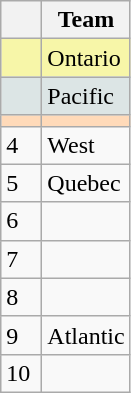<table class="wikitable">
<tr>
<th width=20></th>
<th>Team</th>
</tr>
<tr style="background:#F7F6A8;">
<td align="center"></td>
<td> Ontario</td>
</tr>
<tr style="background:#DCE5E5;">
<td align="center"></td>
<td> Pacific</td>
</tr>
<tr style="background:#FFDAB9;">
<td align="center"></td>
<td></td>
</tr>
<tr>
<td>4</td>
<td> West</td>
</tr>
<tr>
<td>5</td>
<td> Quebec</td>
</tr>
<tr>
<td>6</td>
<td></td>
</tr>
<tr>
<td>7</td>
<td></td>
</tr>
<tr>
<td>8</td>
<td></td>
</tr>
<tr>
<td>9</td>
<td> Atlantic</td>
</tr>
<tr>
<td>10</td>
<td></td>
</tr>
</table>
